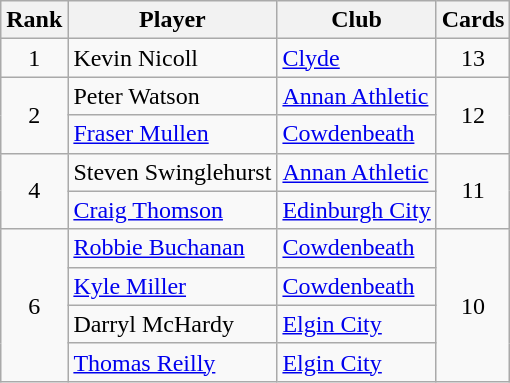<table class="wikitable" style="text-align:center">
<tr>
<th>Rank</th>
<th>Player</th>
<th>Club</th>
<th>Cards</th>
</tr>
<tr>
<td>1</td>
<td align="left"> Kevin Nicoll</td>
<td align="left"><a href='#'>Clyde</a></td>
<td>13</td>
</tr>
<tr>
<td rowspan="2">2</td>
<td align="left"> Peter Watson</td>
<td align="left"><a href='#'>Annan Athletic</a></td>
<td rowspan="2">12</td>
</tr>
<tr>
<td align="left"> <a href='#'>Fraser Mullen</a></td>
<td align="left"><a href='#'>Cowdenbeath</a></td>
</tr>
<tr>
<td rowspan="2">4</td>
<td align="left"> Steven Swinglehurst</td>
<td align="left"><a href='#'>Annan Athletic</a></td>
<td rowspan="2">11</td>
</tr>
<tr>
<td align="left"> <a href='#'>Craig Thomson</a></td>
<td align="left"><a href='#'>Edinburgh City</a></td>
</tr>
<tr>
<td rowspan="4">6</td>
<td align="left"> <a href='#'>Robbie Buchanan</a></td>
<td align="left"><a href='#'>Cowdenbeath</a></td>
<td rowspan="4">10</td>
</tr>
<tr>
<td align="left"> <a href='#'>Kyle Miller</a></td>
<td align="left"><a href='#'>Cowdenbeath</a></td>
</tr>
<tr>
<td align="left"> Darryl McHardy</td>
<td align="left"><a href='#'>Elgin City</a></td>
</tr>
<tr>
<td align="left"> <a href='#'>Thomas Reilly</a></td>
<td align="left"><a href='#'>Elgin City</a></td>
</tr>
</table>
